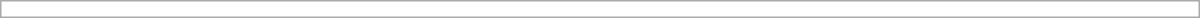<table class="collapsible uncollapsed" style="border:1px #aaa solid; width:50em; margin:0.2em auto">
<tr>
<td></td>
</tr>
<tr>
<td></td>
</tr>
</table>
